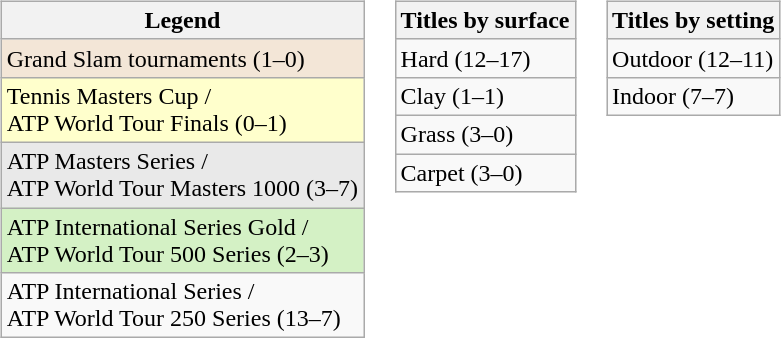<table>
<tr valign="top">
<td><br><table class="wikitable">
<tr>
<th>Legend</th>
</tr>
<tr style="background:#f3e6d7;">
<td>Grand Slam tournaments (1–0)</td>
</tr>
<tr style="background:#ffc;">
<td>Tennis Masters Cup / <br>ATP World Tour Finals (0–1)</td>
</tr>
<tr style="background:#e9e9e9;">
<td>ATP Masters Series / <br>ATP World Tour Masters 1000 (3–7)</td>
</tr>
<tr style="background:#d4f1c5;">
<td>ATP International Series Gold / <br>ATP World Tour 500 Series (2–3)</td>
</tr>
<tr>
<td>ATP International Series / <br>ATP World Tour 250 Series (13–7)</td>
</tr>
</table>
</td>
<td><br><table class="wikitable">
<tr>
<th>Titles by surface</th>
</tr>
<tr>
<td>Hard (12–17)</td>
</tr>
<tr>
<td>Clay (1–1)</td>
</tr>
<tr>
<td>Grass (3–0)</td>
</tr>
<tr>
<td>Carpet (3–0)</td>
</tr>
</table>
</td>
<td><br><table class="wikitable">
<tr>
<th>Titles by setting</th>
</tr>
<tr>
<td>Outdoor (12–11)</td>
</tr>
<tr>
<td>Indoor (7–7)</td>
</tr>
</table>
</td>
</tr>
</table>
